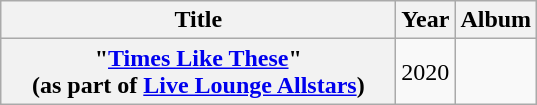<table class="wikitable plainrowheaders" style="text-align:center;">
<tr>
<th scope="col" style="width:16em;">Title</th>
<th scope="col" style="width:1em;">Year</th>
<th scope="col">Album</th>
</tr>
<tr>
<th scope="row">"<a href='#'>Times Like These</a>"<br><span>(as part of <a href='#'>Live Lounge Allstars</a>)</span></th>
<td>2020</td>
<td></td>
</tr>
</table>
